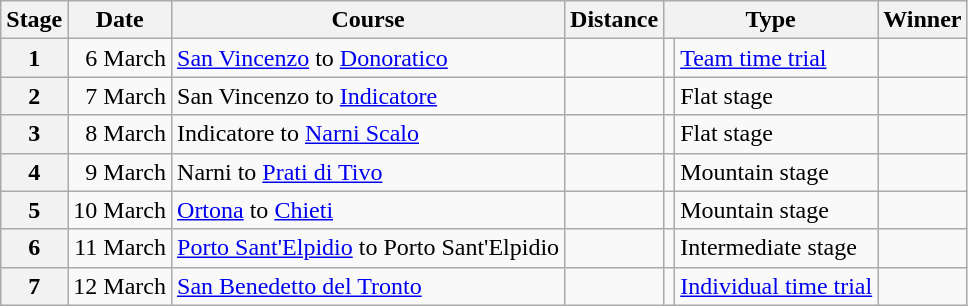<table class="wikitable">
<tr>
<th>Stage</th>
<th>Date</th>
<th>Course</th>
<th>Distance</th>
<th colspan="2">Type</th>
<th>Winner</th>
</tr>
<tr>
<th>1</th>
<td align=right>6 March</td>
<td><a href='#'>San Vincenzo</a> to <a href='#'>Donoratico</a></td>
<td></td>
<td></td>
<td><a href='#'>Team time trial</a></td>
<td></td>
</tr>
<tr>
<th>2</th>
<td align=right>7 March</td>
<td>San Vincenzo to <a href='#'>Indicatore</a></td>
<td></td>
<td></td>
<td>Flat stage</td>
<td></td>
</tr>
<tr>
<th>3</th>
<td align=right>8 March</td>
<td>Indicatore to <a href='#'>Narni Scalo</a></td>
<td></td>
<td></td>
<td>Flat stage</td>
<td></td>
</tr>
<tr>
<th>4</th>
<td align=right>9 March</td>
<td>Narni to <a href='#'>Prati di Tivo</a></td>
<td></td>
<td></td>
<td>Mountain stage</td>
<td></td>
</tr>
<tr>
<th>5</th>
<td align=right>10 March</td>
<td><a href='#'>Ortona</a> to <a href='#'>Chieti</a></td>
<td></td>
<td></td>
<td>Mountain stage</td>
<td></td>
</tr>
<tr>
<th>6</th>
<td align=right>11 March</td>
<td><a href='#'>Porto Sant'Elpidio</a> to Porto Sant'Elpidio</td>
<td></td>
<td></td>
<td>Intermediate stage</td>
<td></td>
</tr>
<tr>
<th>7</th>
<td align=right>12 March</td>
<td><a href='#'>San Benedetto del Tronto</a></td>
<td></td>
<td></td>
<td><a href='#'>Individual time trial</a></td>
<td></td>
</tr>
</table>
